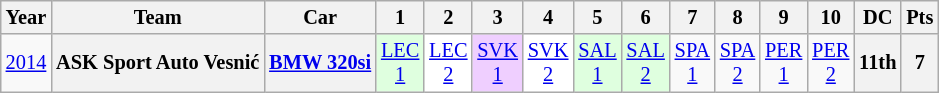<table class="wikitable" style="text-align:center; font-size:85%">
<tr>
<th>Year</th>
<th>Team</th>
<th>Car</th>
<th>1</th>
<th>2</th>
<th>3</th>
<th>4</th>
<th>5</th>
<th>6</th>
<th>7</th>
<th>8</th>
<th>9</th>
<th>10</th>
<th>DC</th>
<th>Pts</th>
</tr>
<tr>
<td><a href='#'>2014</a></td>
<th>ASK Sport Auto Vesnić</th>
<th><a href='#'>BMW 320si</a></th>
<td style="background:#dfffdf;"><a href='#'>LEC<br>1</a><br></td>
<td style="background:#ffffff;"><a href='#'>LEC<br>2</a><br></td>
<td style="background:#efcfff;"><a href='#'>SVK<br>1</a><br></td>
<td style="background:#FFFFFF;"><a href='#'>SVK<br>2</a><br></td>
<td style="background:#dfffdf;"><a href='#'>SAL<br>1</a><br></td>
<td style="background:#dfffdf;"><a href='#'>SAL<br>2</a><br></td>
<td><a href='#'>SPA<br>1</a></td>
<td><a href='#'>SPA<br>2</a></td>
<td><a href='#'>PER<br>1</a></td>
<td><a href='#'>PER<br>2</a></td>
<th>11th</th>
<th>7</th>
</tr>
</table>
